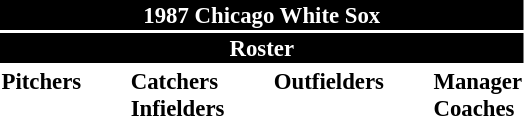<table class="toccolours" style="font-size: 95%;">
<tr>
<th colspan="10" style="background-color: black; color: white; text-align: center;">1987 Chicago White Sox</th>
</tr>
<tr>
<td colspan="10" style="background-color: black; color: white; text-align: center;"><strong>Roster</strong></td>
</tr>
<tr>
<td valign="top"><strong>Pitchers</strong><br>
















</td>
<td width="25px"></td>
<td valign="top"><strong>Catchers</strong><br>



<strong>Infielders</strong>







</td>
<td width="25px"></td>
<td valign="top"><strong>Outfielders</strong><br>




</td>
<td width="25px"></td>
<td valign="top"><strong>Manager</strong><br>
<strong>Coaches</strong>





</td>
</tr>
</table>
